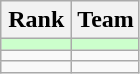<table class="wikitable">
<tr>
<th style="width: 40px;">Rank</th>
<th>Team</th>
</tr>
<tr style="background:#ccffcc;">
<td style="text-align: center;"></td>
<td></td>
</tr>
<tr>
<td style="text-align: center;"></td>
<td></td>
</tr>
<tr>
<td style="text-align: center;"></td>
<td></td>
</tr>
</table>
